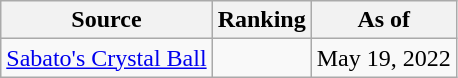<table class="wikitable" style="text-align:center">
<tr>
<th>Source</th>
<th>Ranking</th>
<th>As of</th>
</tr>
<tr>
<td align=left><a href='#'>Sabato's Crystal Ball</a></td>
<td></td>
<td>May 19, 2022</td>
</tr>
</table>
